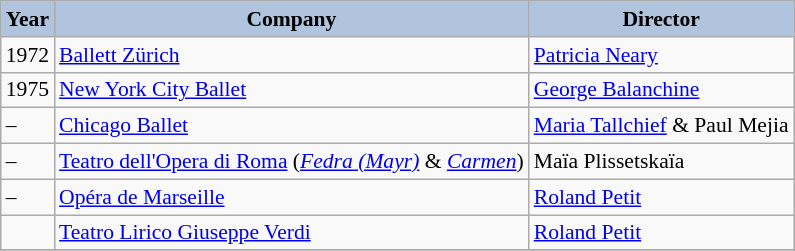<table class="wikitable sortable" style="font-size: 90%; background: #f9f9f9">
<tr align="center">
<th style="background:#B0C4DE;">Year</th>
<th style="background:#B0C4DE;">Company</th>
<th style="background:#B0C4DE;">Director</th>
</tr>
<tr>
<td>1972</td>
<td><a href='#'>Ballett Zürich</a></td>
<td><a href='#'>Patricia Neary</a></td>
</tr>
<tr>
<td>1975</td>
<td><a href='#'>New York City Ballet</a></td>
<td><a href='#'>George Balanchine</a></td>
</tr>
<tr>
<td>–</td>
<td><a href='#'>Chicago Ballet</a></td>
<td><a href='#'>Maria Tallchief</a> & Paul Mejia</td>
</tr>
<tr>
<td>–</td>
<td><a href='#'>Teatro dell'Opera di Roma</a> (<em><a href='#'>Fedra (Mayr)</a></em> & <em><a href='#'>Carmen</a></em>)</td>
<td>Maïa Plissetskaïa</td>
</tr>
<tr>
<td>–</td>
<td><a href='#'>Opéra de Marseille</a></td>
<td><a href='#'>Roland Petit</a></td>
</tr>
<tr>
<td></td>
<td><a href='#'>Teatro Lirico Giuseppe Verdi</a></td>
<td><a href='#'>Roland Petit</a></td>
</tr>
<tr>
</tr>
</table>
